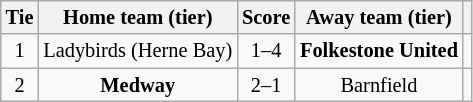<table class="wikitable" style="text-align:center; font-size:85%">
<tr>
<th>Tie</th>
<th>Home team (tier)</th>
<th>Score</th>
<th>Away team (tier)</th>
<th></th>
</tr>
<tr>
<td align="center">1</td>
<td>Ladybirds (Herne Bay)</td>
<td align="center">1–4</td>
<td><strong>Folkestone United</strong></td>
<td></td>
</tr>
<tr>
<td align="center">2</td>
<td><strong>Medway</strong></td>
<td align="center">2–1</td>
<td>Barnfield</td>
<td></td>
</tr>
</table>
